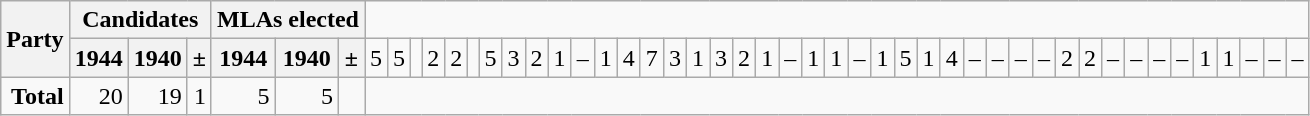<table class="wikitable" style="text-align:right;">
<tr>
<th colspan="2" rowspan="2">Party</th>
<th colspan="3">Candidates</th>
<th colspan="3">MLAs elected</th>
</tr>
<tr>
<th>1944</th>
<th>1940</th>
<th>±</th>
<th>1944</th>
<th>1940</th>
<th>±<br></th>
<td>5</td>
<td>5</td>
<td></td>
<td>2</td>
<td>2</td>
<td><br></td>
<td>5</td>
<td>3</td>
<td>2</td>
<td>1</td>
<td>–</td>
<td>1<br></td>
<td>4</td>
<td>7</td>
<td>3</td>
<td>1</td>
<td>3</td>
<td>2<br></td>
<td>1</td>
<td>–</td>
<td>1</td>
<td>1</td>
<td>–</td>
<td>1<br></td>
<td>5</td>
<td>1</td>
<td>4</td>
<td>–</td>
<td>–</td>
<td>–<br></td>
<td>–</td>
<td>2</td>
<td>2</td>
<td>–</td>
<td>–</td>
<td>–<br></td>
<td>–</td>
<td>1</td>
<td>1</td>
<td>–</td>
<td>–</td>
<td>–</td>
</tr>
<tr>
<td colspan="2"><strong>Total</strong></td>
<td>20</td>
<td>19</td>
<td>1</td>
<td>5</td>
<td>5</td>
<td></td>
</tr>
</table>
